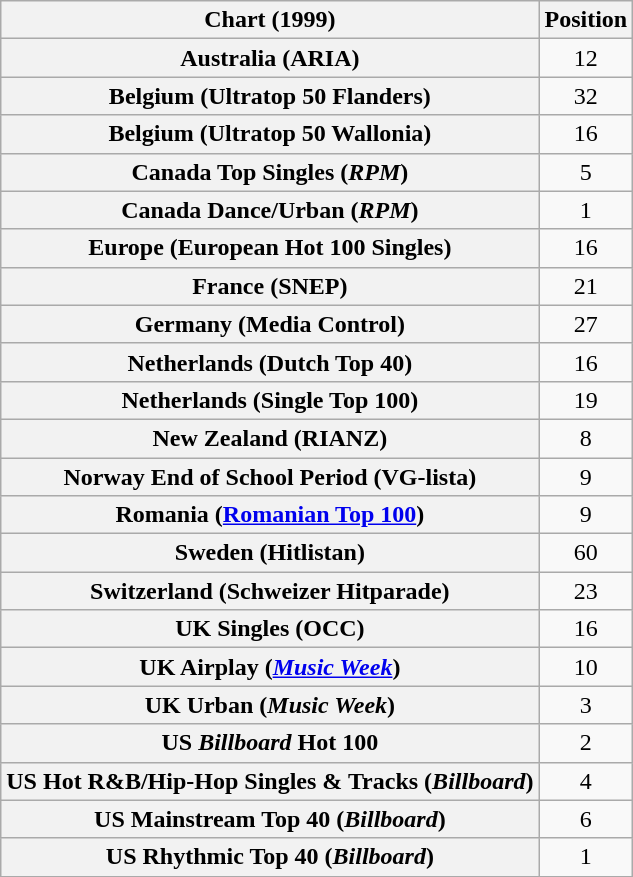<table class="wikitable sortable plainrowheaders" style="text-align:center">
<tr>
<th scope="col">Chart (1999)</th>
<th scope="col">Position</th>
</tr>
<tr>
<th scope="row">Australia (ARIA)</th>
<td>12</td>
</tr>
<tr>
<th scope="row">Belgium (Ultratop 50 Flanders)</th>
<td>32</td>
</tr>
<tr>
<th scope="row">Belgium (Ultratop 50 Wallonia)</th>
<td>16</td>
</tr>
<tr>
<th scope="row">Canada Top Singles (<em>RPM</em>)</th>
<td>5</td>
</tr>
<tr>
<th scope="row">Canada Dance/Urban (<em>RPM</em>)</th>
<td>1</td>
</tr>
<tr>
<th scope="row">Europe (European Hot 100 Singles)</th>
<td>16</td>
</tr>
<tr>
<th scope="row">France (SNEP)</th>
<td>21</td>
</tr>
<tr>
<th scope="row">Germany (Media Control)</th>
<td>27</td>
</tr>
<tr>
<th scope="row">Netherlands (Dutch Top 40)</th>
<td>16</td>
</tr>
<tr>
<th scope="row">Netherlands (Single Top 100)</th>
<td>19</td>
</tr>
<tr>
<th scope="row">New Zealand (RIANZ)</th>
<td>8</td>
</tr>
<tr>
<th scope="row">Norway End of School Period (VG-lista)</th>
<td>9</td>
</tr>
<tr>
<th scope="row">Romania (<a href='#'>Romanian Top 100</a>)</th>
<td>9</td>
</tr>
<tr>
<th scope="row">Sweden (Hitlistan)</th>
<td>60</td>
</tr>
<tr>
<th scope="row">Switzerland (Schweizer Hitparade)</th>
<td>23</td>
</tr>
<tr>
<th scope="row">UK Singles (OCC)</th>
<td>16</td>
</tr>
<tr>
<th scope="row">UK Airplay (<em><a href='#'>Music Week</a></em>)</th>
<td>10</td>
</tr>
<tr>
<th scope="row">UK Urban (<em>Music Week</em>)</th>
<td>3</td>
</tr>
<tr>
<th scope="row">US <em>Billboard</em> Hot 100</th>
<td>2</td>
</tr>
<tr>
<th scope="row">US Hot R&B/Hip-Hop Singles & Tracks (<em>Billboard</em>)</th>
<td>4</td>
</tr>
<tr>
<th scope="row">US Mainstream Top 40 (<em>Billboard</em>)</th>
<td>6</td>
</tr>
<tr>
<th scope="row">US Rhythmic Top 40 (<em>Billboard</em>)</th>
<td>1</td>
</tr>
</table>
